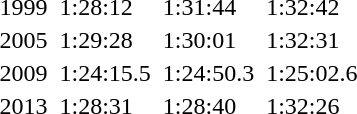<table>
<tr>
<td>1999</td>
<td></td>
<td>1:28:12</td>
<td></td>
<td>1:31:44</td>
<td></td>
<td>1:32:42</td>
</tr>
<tr>
<td>2005</td>
<td></td>
<td>1:29:28</td>
<td></td>
<td>1:30:01</td>
<td></td>
<td>1:32:31</td>
</tr>
<tr>
<td>2009</td>
<td></td>
<td>1:24:15.5</td>
<td></td>
<td>1:24:50.3</td>
<td></td>
<td>1:25:02.6</td>
</tr>
<tr>
<td>2013</td>
<td></td>
<td>1:28:31</td>
<td></td>
<td>1:28:40</td>
<td></td>
<td>1:32:26</td>
</tr>
</table>
